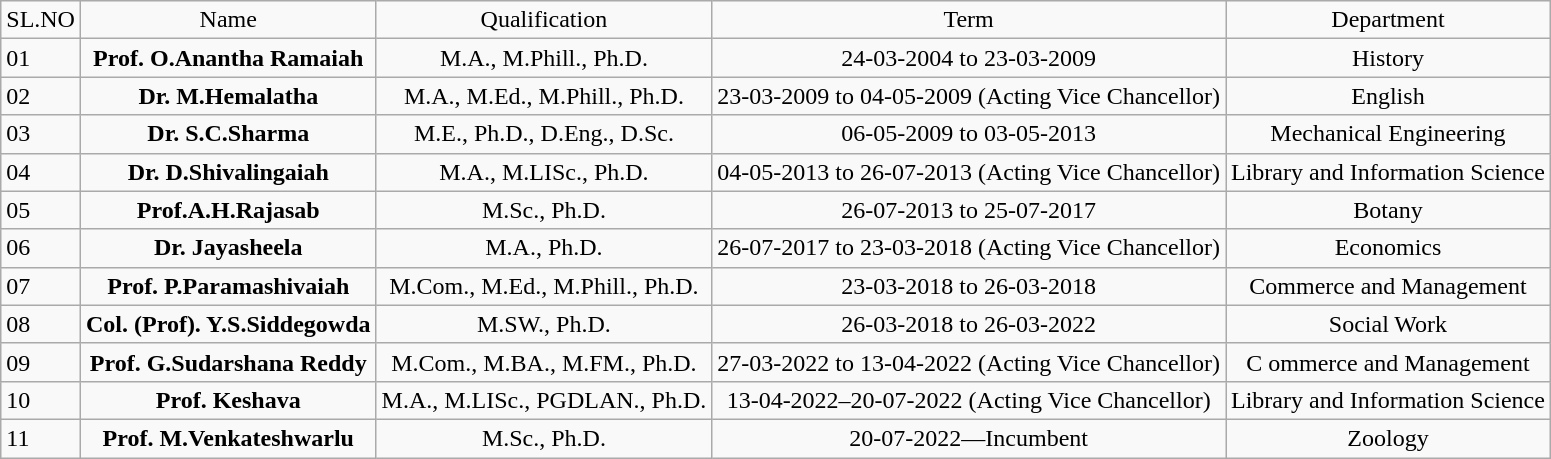<table class="wikitable" border="2">
<tr>
<td align="center">SL.NO</td>
<td align="center">Name</td>
<td align="center">Qualification</td>
<td align="center">Term</td>
<td align="center">Department</td>
</tr>
<tr>
<td>01</td>
<td align="center"><strong>Prof. O.Anantha Ramaiah</strong></td>
<td align="center">M.A., M.Phill., Ph.D.</td>
<td align="center">24-03-2004 to 23-03-2009</td>
<td align="center">History</td>
</tr>
<tr>
<td>02</td>
<td align="center"><strong>Dr. M.Hemalatha</strong></td>
<td align="center">M.A., M.Ed., M.Phill., Ph.D.</td>
<td align="center">23-03-2009 to 04-05-2009 (Acting Vice Chancellor)</td>
<td align="center">English</td>
</tr>
<tr>
<td>03</td>
<td align="center"><strong>Dr. S.C.Sharma</strong></td>
<td align="center">M.E., Ph.D., D.Eng., D.Sc.</td>
<td align="center">06-05-2009 to 03-05-2013</td>
<td align="center">Mechanical Engineering</td>
</tr>
<tr>
<td>04</td>
<td align="center"><strong>Dr. D.Shivalingaiah</strong></td>
<td align="center">M.A., M.LISc., Ph.D.</td>
<td align="center">04-05-2013 to 26-07-2013 (Acting Vice Chancellor)</td>
<td align="center">Library and Information Science</td>
</tr>
<tr>
<td>05</td>
<td align="center"><strong>Prof.A.H.Rajasab</strong></td>
<td align="center">M.Sc., Ph.D.</td>
<td align="center">26-07-2013 to 25-07-2017</td>
<td align="center">Botany</td>
</tr>
<tr>
<td>06</td>
<td align="center"><strong>Dr. Jayasheela</strong></td>
<td align="center">M.A., Ph.D.</td>
<td align="center">26-07-2017 to 23-03-2018 (Acting Vice Chancellor)</td>
<td align="center">Economics</td>
</tr>
<tr>
<td>07</td>
<td align="center"><strong>Prof. P.Paramashivaiah</strong></td>
<td align="center">M.Com., M.Ed., M.Phill., Ph.D.</td>
<td align="center">23-03-2018 to 26-03-2018</td>
<td align="center">Commerce and Management</td>
</tr>
<tr>
<td>08</td>
<td align="center"><strong>Col. (Prof). Y.S.Siddegowda</strong></td>
<td align="center">M.SW., Ph.D.</td>
<td align="center">26-03-2018 to 26-03-2022</td>
<td align="center">Social Work</td>
</tr>
<tr>
<td>09</td>
<td align="center"><strong>Prof. G.Sudarshana Reddy</strong></td>
<td align="center">M.Com., M.BA., M.FM., Ph.D.</td>
<td align="center">27-03-2022 to 13-04-2022 (Acting Vice Chancellor)</td>
<td align="center">C ommerce and Management</td>
</tr>
<tr>
<td>10</td>
<td align="center"><strong>Prof. Keshava</strong></td>
<td align="center">M.A., M.LISc., PGDLAN., Ph.D.</td>
<td align="center">13-04-2022–20-07-2022 (Acting Vice Chancellor)</td>
<td align="center">Library and Information Science</td>
</tr>
<tr>
<td>11</td>
<td align="center"><strong>Prof. M.Venkateshwarlu</strong></td>
<td align="center">M.Sc., Ph.D.</td>
<td align="center">20-07-2022—Incumbent</td>
<td align="center">Zoology</td>
</tr>
</table>
